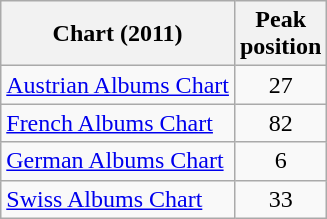<table class="wikitable sortable">
<tr>
<th>Chart (2011)</th>
<th>Peak<br>position</th>
</tr>
<tr>
<td><a href='#'>Austrian Albums Chart</a></td>
<td style="text-align:center;">27</td>
</tr>
<tr>
<td><a href='#'>French Albums Chart</a></td>
<td style="text-align:center;">82</td>
</tr>
<tr>
<td><a href='#'>German Albums Chart</a></td>
<td style="text-align:center;">6</td>
</tr>
<tr>
<td><a href='#'>Swiss Albums Chart</a></td>
<td style="text-align:center;">33</td>
</tr>
</table>
